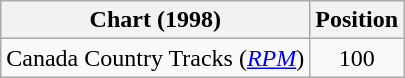<table class="wikitable sortable">
<tr>
<th scope="col">Chart (1998)</th>
<th scope="col">Position</th>
</tr>
<tr>
<td>Canada Country Tracks (<em><a href='#'>RPM</a></em>)</td>
<td align="center">100</td>
</tr>
</table>
